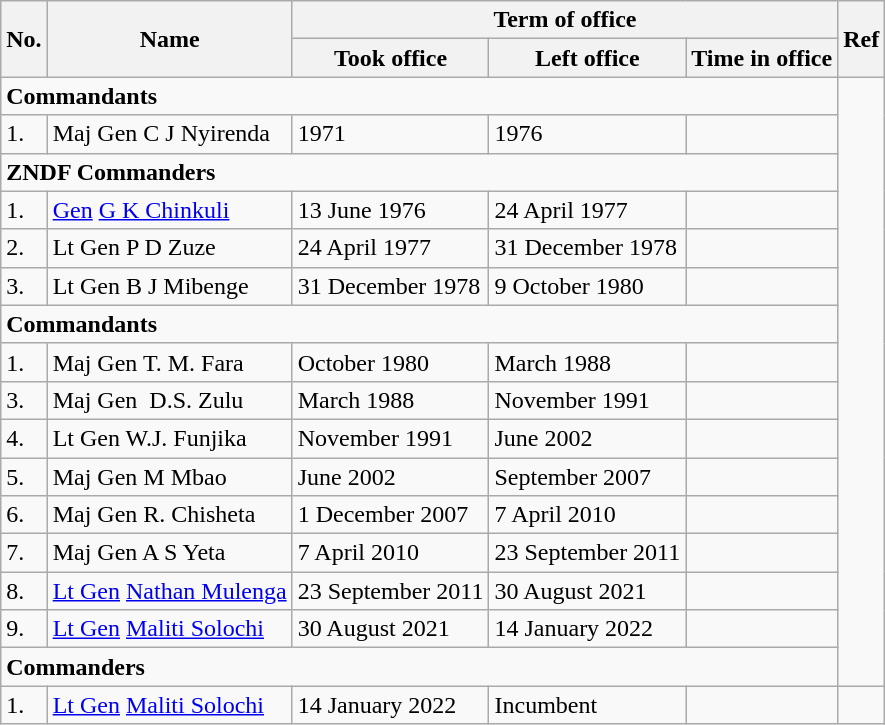<table class="wikitable">
<tr>
<th rowspan="2">No.</th>
<th rowspan="2">Name</th>
<th colspan="3">Term of office</th>
<th rowspan="2">Ref</th>
</tr>
<tr>
<th>Took office</th>
<th>Left office</th>
<th>Time in office</th>
</tr>
<tr>
<td colspan="5"><strong>Commandants</strong></td>
<td rowspan="16"></td>
</tr>
<tr>
<td>1.</td>
<td>Maj Gen C J Nyirenda</td>
<td>1971</td>
<td>1976</td>
<td></td>
</tr>
<tr>
<td colspan="5"><strong>ZNDF Commanders</strong></td>
</tr>
<tr>
<td>1.</td>
<td><a href='#'>Gen</a> <a href='#'>G K Chinkuli</a></td>
<td>13 June 1976</td>
<td>24 April 1977</td>
<td></td>
</tr>
<tr>
<td>2.</td>
<td>Lt Gen P D Zuze</td>
<td>24 April 1977</td>
<td>31 December 1978</td>
<td></td>
</tr>
<tr>
<td>3.</td>
<td>Lt Gen B J Mibenge</td>
<td>31 December 1978</td>
<td>9 October 1980</td>
<td></td>
</tr>
<tr>
<td colspan="5"><strong>Commandants</strong></td>
</tr>
<tr>
<td>1.</td>
<td>Maj Gen T. M. Fara</td>
<td>October 1980</td>
<td>March 1988</td>
<td></td>
</tr>
<tr>
<td>3.</td>
<td>Maj Gen  D.S. Zulu</td>
<td>March 1988</td>
<td>November 1991</td>
<td></td>
</tr>
<tr>
<td>4.</td>
<td>Lt Gen W.J. Funjika</td>
<td>November 1991</td>
<td>June 2002</td>
<td></td>
</tr>
<tr>
<td>5.</td>
<td>Maj Gen M Mbao</td>
<td>June 2002</td>
<td>September 2007</td>
<td></td>
</tr>
<tr>
<td>6.</td>
<td>Maj Gen R. Chisheta</td>
<td>1 December 2007</td>
<td>7 April 2010</td>
<td></td>
</tr>
<tr>
<td>7.</td>
<td>Maj Gen A S Yeta</td>
<td>7 April 2010</td>
<td>23 September 2011</td>
<td></td>
</tr>
<tr>
<td>8.</td>
<td><a href='#'>Lt Gen</a> <a href='#'>Nathan Mulenga</a></td>
<td>23 September 2011</td>
<td>30 August 2021</td>
<td></td>
</tr>
<tr>
<td>9.</td>
<td><a href='#'>Lt Gen</a> <a href='#'>Maliti Solochi</a></td>
<td>30 August 2021</td>
<td>14 January 2022</td>
<td></td>
</tr>
<tr>
<td colspan="5"><strong>Commanders</strong></td>
</tr>
<tr>
<td>1.</td>
<td><a href='#'>Lt Gen</a> <a href='#'>Maliti Solochi</a></td>
<td>14 January 2022</td>
<td>Incumbent</td>
<td></td>
<td></td>
</tr>
</table>
